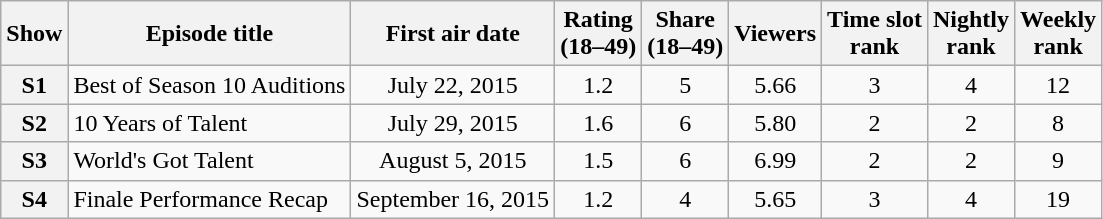<table class="wikitable" style="text-align:center">
<tr>
<th>Show</th>
<th>Episode title</th>
<th>First air date</th>
<th>Rating<br>(18–49)</th>
<th>Share<br>(18–49)</th>
<th>Viewers<br></th>
<th>Time slot<br>rank</th>
<th>Nightly<br>rank</th>
<th>Weekly<br>rank</th>
</tr>
<tr>
<th>S1</th>
<td style="text-align:left;">Best of Season 10 Auditions</td>
<td>July 22, 2015</td>
<td>1.2</td>
<td>5</td>
<td>5.66 </td>
<td>3</td>
<td>4</td>
<td>12 </td>
</tr>
<tr>
<th>S2</th>
<td style="text-align:left;">10 Years of Talent</td>
<td>July 29, 2015</td>
<td>1.6</td>
<td>6</td>
<td>5.80 </td>
<td>2</td>
<td>2</td>
<td>8 </td>
</tr>
<tr>
<th>S3</th>
<td style="text-align:left;">World's Got Talent</td>
<td>August 5, 2015</td>
<td>1.5</td>
<td>6</td>
<td>6.99 </td>
<td>2</td>
<td>2</td>
<td>9 </td>
</tr>
<tr>
<th>S4</th>
<td style="text-align:left;">Finale Performance Recap</td>
<td>September 16, 2015</td>
<td>1.2</td>
<td>4</td>
<td>5.65 </td>
<td>3</td>
<td>4</td>
<td>19 </td>
</tr>
</table>
